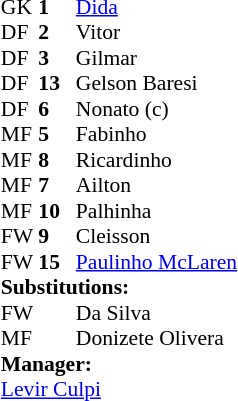<table cellspacing="0" cellpadding="0" style="font-size:90%; margin:0.2em auto;">
<tr>
<th width="25"></th>
<th width="25"></th>
</tr>
<tr>
<td>GK</td>
<td><strong>1</strong></td>
<td> <a href='#'>Dida</a></td>
</tr>
<tr>
<td>DF</td>
<td><strong>2</strong></td>
<td> Vitor</td>
</tr>
<tr>
<td>DF</td>
<td><strong>3</strong></td>
<td> Gilmar</td>
<td></td>
<td></td>
</tr>
<tr>
<td>DF</td>
<td><strong>13</strong></td>
<td> Gelson Baresi</td>
</tr>
<tr>
<td>DF</td>
<td><strong>6</strong></td>
<td> Nonato (c)</td>
<td></td>
<td></td>
</tr>
<tr>
<td>MF</td>
<td><strong>5</strong></td>
<td> Fabinho</td>
</tr>
<tr>
<td>MF</td>
<td><strong>8</strong></td>
<td> Ricardinho</td>
</tr>
<tr>
<td>MF</td>
<td><strong>7</strong></td>
<td> Ailton</td>
<td></td>
<td></td>
</tr>
<tr>
<td>MF</td>
<td><strong>10</strong></td>
<td> Palhinha</td>
<td></td>
<td></td>
</tr>
<tr>
<td>FW</td>
<td><strong>9</strong></td>
<td> Cleisson</td>
</tr>
<tr>
<td>FW</td>
<td><strong>15</strong></td>
<td> <a href='#'>Paulinho McLaren</a></td>
</tr>
<tr>
<td colspan=3><strong>Substitutions:</strong></td>
</tr>
<tr>
<td>FW</td>
<td></td>
<td> Da Silva</td>
<td></td>
<td></td>
</tr>
<tr>
<td>MF</td>
<td></td>
<td> Donizete Olivera</td>
<td></td>
<td> </td>
</tr>
<tr>
<td colspan=3><strong>Manager:</strong></td>
</tr>
<tr>
<td colspan=4> <a href='#'>Levir Culpi</a></td>
</tr>
</table>
